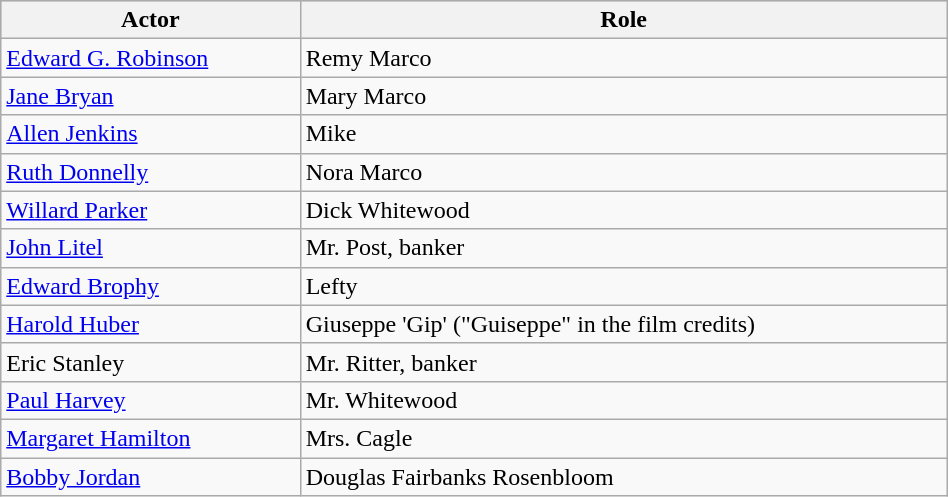<table class="wikitable" width="50%">
<tr bgcolor="#CCCCCC">
<th>Actor</th>
<th>Role</th>
</tr>
<tr>
<td><a href='#'>Edward G. Robinson</a></td>
<td>Remy Marco</td>
</tr>
<tr>
<td><a href='#'>Jane Bryan</a></td>
<td>Mary Marco</td>
</tr>
<tr>
<td><a href='#'>Allen Jenkins</a></td>
<td>Mike</td>
</tr>
<tr>
<td><a href='#'>Ruth Donnelly</a></td>
<td>Nora Marco</td>
</tr>
<tr>
<td><a href='#'>Willard Parker</a></td>
<td>Dick Whitewood</td>
</tr>
<tr>
<td><a href='#'>John Litel</a></td>
<td>Mr. Post, banker</td>
</tr>
<tr>
<td><a href='#'>Edward Brophy</a></td>
<td>Lefty</td>
</tr>
<tr>
<td><a href='#'>Harold Huber</a></td>
<td>Giuseppe 'Gip' ("Guiseppe" in the film credits)</td>
</tr>
<tr>
<td>Eric Stanley</td>
<td>Mr. Ritter, banker</td>
</tr>
<tr>
<td><a href='#'>Paul Harvey</a></td>
<td>Mr. Whitewood</td>
</tr>
<tr>
<td><a href='#'>Margaret Hamilton</a></td>
<td>Mrs. Cagle</td>
</tr>
<tr>
<td><a href='#'>Bobby Jordan</a></td>
<td>Douglas Fairbanks Rosenbloom</td>
</tr>
</table>
